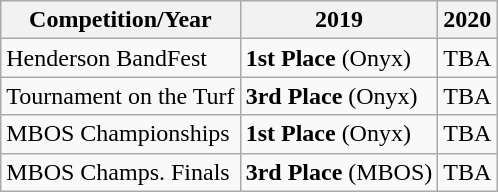<table class="wikitable sortable">
<tr>
<th><strong>Competition/Year</strong></th>
<th><strong>2019</strong></th>
<th><strong>2020</strong></th>
</tr>
<tr>
<td>Henderson BandFest</td>
<td><strong>1st Place</strong> (Onyx)</td>
<td>TBA</td>
</tr>
<tr>
<td>Tournament on the Turf</td>
<td><strong>3rd Place</strong> (Onyx)</td>
<td>TBA</td>
</tr>
<tr>
<td>MBOS Championships</td>
<td><strong>1st Place</strong> (Onyx)</td>
<td>TBA</td>
</tr>
<tr>
<td>MBOS Champs. Finals</td>
<td><strong>3rd Place</strong> (MBOS)</td>
<td>TBA</td>
</tr>
</table>
